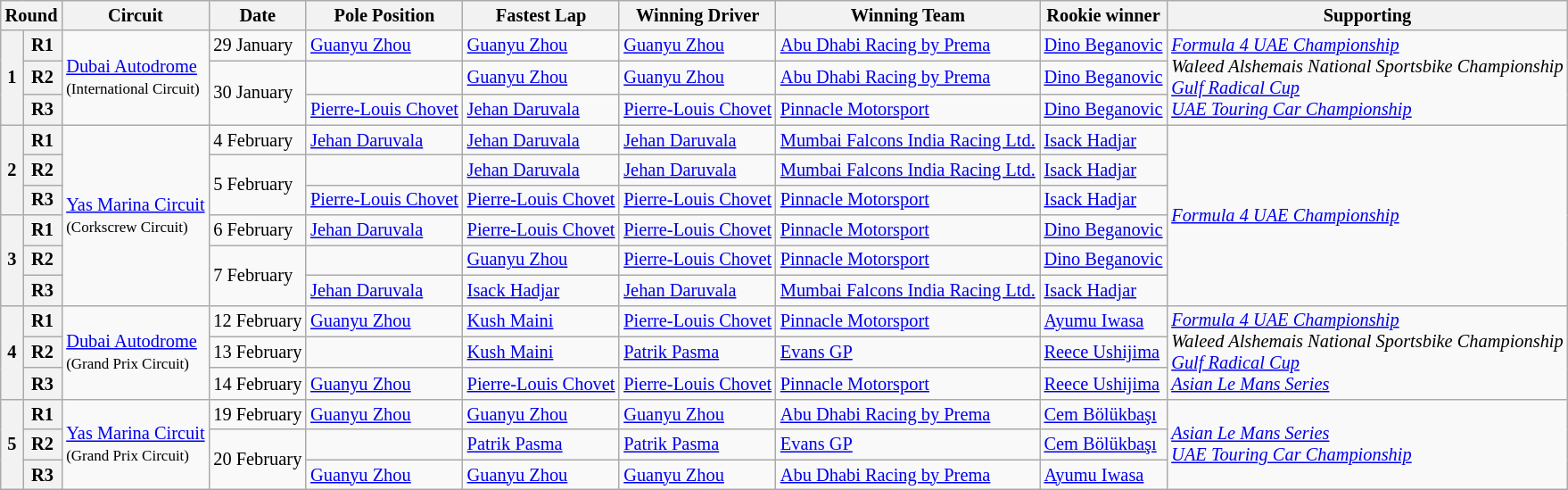<table class="wikitable" style="font-size:85%">
<tr>
<th colspan=2>Round</th>
<th>Circuit</th>
<th>Date</th>
<th>Pole Position</th>
<th>Fastest Lap</th>
<th>Winning Driver</th>
<th>Winning Team</th>
<th>Rookie winner</th>
<th>Supporting</th>
</tr>
<tr>
<th rowspan=3>1</th>
<th>R1</th>
<td rowspan=3 nowrap><a href='#'>Dubai Autodrome</a><br><small>(International Circuit)</small></td>
<td nowrap>29 January</td>
<td nowrap> <a href='#'>Guanyu Zhou</a></td>
<td nowrap> <a href='#'>Guanyu Zhou</a></td>
<td nowrap> <a href='#'>Guanyu Zhou</a></td>
<td nowrap> <a href='#'>Abu Dhabi Racing by Prema</a></td>
<td nowrap> <a href='#'>Dino Beganovic</a></td>
<td rowspan=3 nowrap><a href='#'><em>Formula 4 UAE Championship</em></a><br><em>Waleed Alshemais National Sportsbike Championship</em><br><a href='#'><em>Gulf Radical Cup</em></a><br><em><a href='#'>UAE Touring Car Championship</a></em></td>
</tr>
<tr>
<th>R2</th>
<td rowspan=2>30 January</td>
<td></td>
<td nowrap> <a href='#'>Guanyu Zhou</a></td>
<td nowrap> <a href='#'>Guanyu Zhou</a></td>
<td nowrap> <a href='#'>Abu Dhabi Racing by Prema</a></td>
<td nowrap> <a href='#'>Dino Beganovic</a></td>
</tr>
<tr>
<th>R3</th>
<td nowrap> <a href='#'>Pierre-Louis Chovet</a></td>
<td nowrap> <a href='#'>Jehan Daruvala</a></td>
<td nowrap> <a href='#'>Pierre-Louis Chovet</a></td>
<td> <a href='#'>Pinnacle Motorsport</a></td>
<td> <a href='#'>Dino Beganovic</a></td>
</tr>
<tr>
<th rowspan=3>2</th>
<th>R1</th>
<td rowspan=6 nowrap><a href='#'>Yas Marina Circuit</a><br><small>(Corkscrew Circuit)</small></td>
<td>4 February</td>
<td> <a href='#'>Jehan Daruvala</a></td>
<td> <a href='#'>Jehan Daruvala</a></td>
<td> <a href='#'>Jehan Daruvala</a></td>
<td> <a href='#'>Mumbai Falcons India Racing Ltd.</a></td>
<td> <a href='#'>Isack Hadjar</a></td>
<td rowspan=6><a href='#'><em>Formula 4 UAE Championship</em></a></td>
</tr>
<tr>
<th>R2</th>
<td rowspan=2>5 February</td>
<td></td>
<td> <a href='#'>Jehan Daruvala</a></td>
<td> <a href='#'>Jehan Daruvala</a></td>
<td nowrap> <a href='#'>Mumbai Falcons India Racing Ltd.</a></td>
<td> <a href='#'>Isack Hadjar</a></td>
</tr>
<tr>
<th>R3</th>
<td> <a href='#'>Pierre-Louis Chovet</a></td>
<td nowrap> <a href='#'>Pierre-Louis Chovet</a></td>
<td nowrap> <a href='#'>Pierre-Louis Chovet</a></td>
<td> <a href='#'>Pinnacle Motorsport</a></td>
<td> <a href='#'>Isack Hadjar</a></td>
</tr>
<tr>
<th rowspan=3>3</th>
<th>R1</th>
<td>6 February</td>
<td> <a href='#'>Jehan Daruvala</a></td>
<td nowrap> <a href='#'>Pierre-Louis Chovet</a></td>
<td nowrap> <a href='#'>Pierre-Louis Chovet</a></td>
<td> <a href='#'>Pinnacle Motorsport</a></td>
<td> <a href='#'>Dino Beganovic</a></td>
</tr>
<tr>
<th>R2</th>
<td rowspan=2>7 February</td>
<td></td>
<td> <a href='#'>Guanyu Zhou</a></td>
<td> <a href='#'>Pierre-Louis Chovet</a></td>
<td> <a href='#'>Pinnacle Motorsport</a></td>
<td> <a href='#'>Dino Beganovic</a></td>
</tr>
<tr>
<th>R3</th>
<td> <a href='#'>Jehan Daruvala</a></td>
<td> <a href='#'>Isack Hadjar</a></td>
<td> <a href='#'>Jehan Daruvala</a></td>
<td> <a href='#'>Mumbai Falcons India Racing Ltd.</a></td>
<td> <a href='#'>Isack Hadjar</a></td>
</tr>
<tr>
<th rowspan=3>4</th>
<th>R1</th>
<td rowspan=3><a href='#'>Dubai Autodrome</a><br><small>(Grand Prix Circuit)</small></td>
<td>12 February</td>
<td> <a href='#'>Guanyu Zhou</a></td>
<td> <a href='#'>Kush Maini</a></td>
<td> <a href='#'>Pierre-Louis Chovet</a></td>
<td> <a href='#'>Pinnacle Motorsport</a></td>
<td> <a href='#'>Ayumu Iwasa</a></td>
<td rowspan=3><a href='#'><em>Formula 4 UAE Championship</em></a><br><em>Waleed Alshemais National Sportsbike Championship</em><br><a href='#'><em>Gulf Radical Cup</em></a><br><a href='#'><em>Asian Le Mans Series</em></a></td>
</tr>
<tr>
<th>R2</th>
<td>13 February</td>
<td></td>
<td> <a href='#'>Kush Maini</a></td>
<td> <a href='#'>Patrik Pasma</a></td>
<td> <a href='#'>Evans GP</a></td>
<td> <a href='#'>Reece Ushijima</a></td>
</tr>
<tr>
<th>R3</th>
<td>14 February</td>
<td> <a href='#'>Guanyu Zhou</a></td>
<td> <a href='#'>Pierre-Louis Chovet</a></td>
<td> <a href='#'>Pierre-Louis Chovet</a></td>
<td> <a href='#'>Pinnacle Motorsport</a></td>
<td> <a href='#'>Reece Ushijima</a></td>
</tr>
<tr>
<th rowspan=3>5</th>
<th>R1</th>
<td rowspan=3><a href='#'>Yas Marina Circuit</a><br><small>(Grand Prix Circuit)</small></td>
<td>19 February</td>
<td> <a href='#'>Guanyu Zhou</a></td>
<td> <a href='#'>Guanyu Zhou</a></td>
<td> <a href='#'>Guanyu Zhou</a></td>
<td> <a href='#'>Abu Dhabi Racing by Prema</a></td>
<td> <a href='#'>Cem Bölükbaşı</a></td>
<td rowspan=3><a href='#'><em>Asian Le Mans Series</em></a><br><em><a href='#'>UAE Touring Car Championship</a></em></td>
</tr>
<tr>
<th>R2</th>
<td rowspan="2"  nowrap>20 February</td>
<td></td>
<td> <a href='#'>Patrik Pasma</a></td>
<td> <a href='#'>Patrik Pasma</a></td>
<td> <a href='#'>Evans GP</a></td>
<td> <a href='#'>Cem Bölükbaşı</a></td>
</tr>
<tr>
<th>R3</th>
<td> <a href='#'>Guanyu Zhou</a></td>
<td> <a href='#'>Guanyu Zhou</a></td>
<td> <a href='#'>Guanyu Zhou</a></td>
<td> <a href='#'>Abu Dhabi Racing by Prema</a></td>
<td> <a href='#'>Ayumu Iwasa</a></td>
</tr>
</table>
